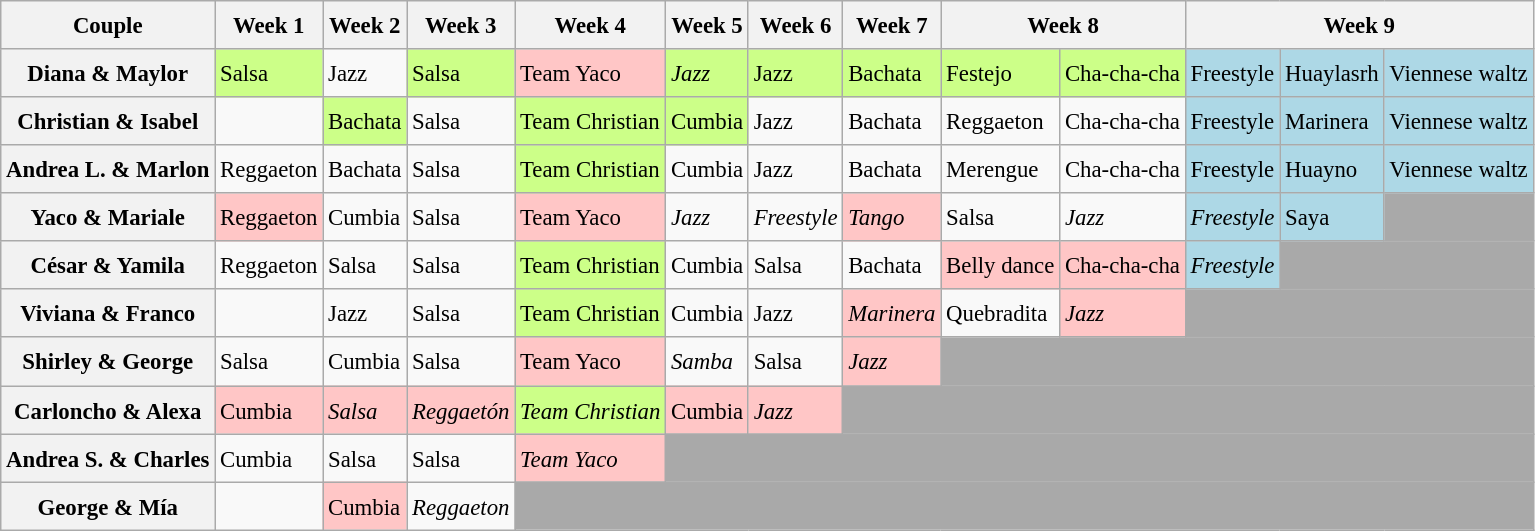<table class="wikitable" style="text-align:left; font-size:95%; line-height:25px;">
<tr>
<th>Couple</th>
<th>Week 1</th>
<th>Week 2</th>
<th>Week 3</th>
<th>Week 4</th>
<th>Week 5</th>
<th>Week 6</th>
<th>Week 7</th>
<th colspan=2>Week 8</th>
<th colspan=3>Week 9</th>
</tr>
<tr>
<th>Diana & Maylor</th>
<td style="background:#ccff88;">Salsa</td>
<td>Jazz</td>
<td style="background:#ccff88;">Salsa</td>
<td style="background:#ffc6c6;">Team Yaco</td>
<td style="background:#ccff88;"><em>Jazz</em></td>
<td style="background:#ccff88;">Jazz</td>
<td style="background:#ccff88;">Bachata</td>
<td style="background:#ccff88;">Festejo</td>
<td style="background:#ccff88;">Cha-cha-cha</td>
<td style="background:lightblue;">Freestyle</td>
<td style="background:lightblue;">Huaylasrh</td>
<td style="background:lightblue;">Viennese waltz</td>
</tr>
<tr>
<th>Christian & Isabel</th>
<td></td>
<td style="background:#ccff88;">Bachata</td>
<td>Salsa</td>
<td style="background:#ccff88;">Team Christian</td>
<td style="background:#ccff88;">Cumbia</td>
<td>Jazz</td>
<td>Bachata</td>
<td>Reggaeton</td>
<td>Cha-cha-cha</td>
<td style="background:lightblue;">Freestyle</td>
<td style="background:lightblue;">Marinera</td>
<td style="background:lightblue;">Viennese waltz</td>
</tr>
<tr>
<th>Andrea L. & Marlon</th>
<td>Reggaeton</td>
<td>Bachata</td>
<td>Salsa</td>
<td style="background:#ccff88;">Team Christian</td>
<td>Cumbia</td>
<td>Jazz</td>
<td>Bachata</td>
<td>Merengue</td>
<td>Cha-cha-cha</td>
<td style="background:lightblue;">Freestyle</td>
<td style="background:lightblue;">Huayno</td>
<td style="background:lightblue;">Viennese waltz</td>
</tr>
<tr>
<th>Yaco & Mariale</th>
<td style="background:#ffc6c6;">Reggaeton</td>
<td>Cumbia</td>
<td>Salsa</td>
<td style="background:#ffc6c6;">Team Yaco</td>
<td><em>Jazz</em></td>
<td><em>Freestyle</em></td>
<td style="background:#ffc6c6;"><em>Tango</em></td>
<td>Salsa</td>
<td><em>Jazz</em></td>
<td style="background:lightblue;"><em>Freestyle</em></td>
<td style="background:lightblue;">Saya</td>
<td colspan=1 style="background:darkgrey;"></td>
</tr>
<tr>
<th>César & Yamila</th>
<td>Reggaeton</td>
<td>Salsa</td>
<td>Salsa</td>
<td style="background:#ccff88;">Team Christian</td>
<td>Cumbia</td>
<td>Salsa</td>
<td>Bachata</td>
<td style="background:#ffc6c6;">Belly dance</td>
<td style="background:#ffc6c6;">Cha-cha-cha</td>
<td style="background:lightblue;"><em>Freestyle</em></td>
<td colspan=2 style="background:darkgrey;"></td>
</tr>
<tr>
<th>Viviana & Franco</th>
<td></td>
<td>Jazz</td>
<td>Salsa</td>
<td style="background:#ccff88;">Team Christian</td>
<td>Cumbia</td>
<td>Jazz</td>
<td style="background:#ffc6c6;"><em>Marinera</em></td>
<td>Quebradita</td>
<td style="background:#ffc6c6;"><em>Jazz</em></td>
<td colspan=3 style="background:darkgrey;"></td>
</tr>
<tr>
<th>Shirley & George</th>
<td>Salsa</td>
<td>Cumbia</td>
<td>Salsa</td>
<td style="background:#ffc6c6;">Team Yaco</td>
<td><em>Samba</em></td>
<td>Salsa</td>
<td style="background:#ffc6c6;"><em>Jazz</em></td>
<td colspan=5 style="background:darkgrey;"></td>
</tr>
<tr>
<th>Carloncho & Alexa</th>
<td style="background:#ffc6c6;">Cumbia</td>
<td style="background:#ffc6c6;"><em>Salsa</em></td>
<td style="background:#ffc6c6;"><em>Reggaetón</em></td>
<td style="background:#ccff88;"><em>Team Christian</em></td>
<td style="background:#ffc6c6;">Cumbia</td>
<td style="background:#ffc6c6;"><em>Jazz</em></td>
<td colspan=6 style="background:darkgrey;"></td>
</tr>
<tr>
<th>Andrea S. & Charles</th>
<td>Cumbia</td>
<td>Salsa</td>
<td>Salsa</td>
<td style="background:#ffc6c6;"><em>Team Yaco</em></td>
<td colspan=8 style="background:darkgrey;"></td>
</tr>
<tr>
<th>George & Mía</th>
<td></td>
<td style="background:#ffc6c6;">Cumbia</td>
<td><em>Reggaeton</em></td>
<td colspan=9 style="background:darkgrey;"></td>
</tr>
</table>
